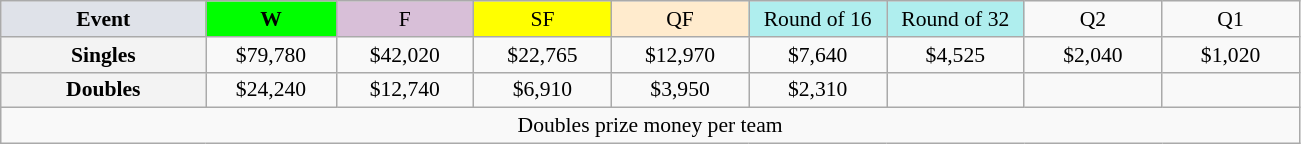<table class=wikitable style=font-size:90%;text-align:center>
<tr>
<td style="width:130px; background:#dfe2e9;"><strong>Event</strong></td>
<td style="width:80px; background:lime;"><strong>W</strong></td>
<td style="width:85px; background:thistle;">F</td>
<td style="width:85px; background:#ff0;">SF</td>
<td style="width:85px; background:#ffebcd;">QF</td>
<td style="width:85px; background:#afeeee;">Round of 16</td>
<td style="width:85px; background:#afeeee;">Round of 32</td>
<td width=85>Q2</td>
<td width=85>Q1</td>
</tr>
<tr>
<td style="background:#f3f3f3;"><strong>Singles</strong></td>
<td>$79,780</td>
<td>$42,020</td>
<td>$22,765</td>
<td>$12,970</td>
<td>$7,640</td>
<td>$4,525</td>
<td>$2,040</td>
<td>$1,020</td>
</tr>
<tr>
<td style="background:#f3f3f3;"><strong>Doubles</strong></td>
<td>$24,240</td>
<td>$12,740</td>
<td>$6,910</td>
<td>$3,950</td>
<td>$2,310</td>
<td></td>
<td></td>
<td></td>
</tr>
<tr>
<td colspan=9>Doubles prize money per team</td>
</tr>
</table>
